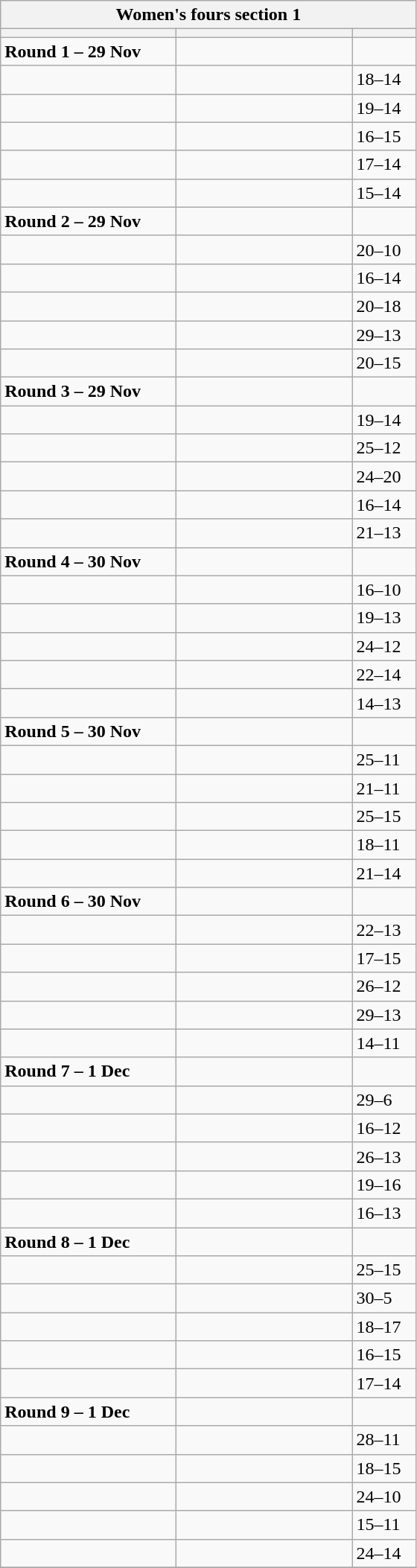<table class="wikitable">
<tr>
<th colspan="3">Women's fours section 1</th>
</tr>
<tr>
<th width=150></th>
<th width=150></th>
<th width=50></th>
</tr>
<tr>
<td><strong>Round 1 – 29 Nov</strong></td>
<td></td>
<td></td>
</tr>
<tr>
<td></td>
<td></td>
<td>18–14</td>
</tr>
<tr>
<td></td>
<td></td>
<td>19–14</td>
</tr>
<tr>
<td></td>
<td></td>
<td>16–15</td>
</tr>
<tr>
<td></td>
<td></td>
<td>17–14</td>
</tr>
<tr>
<td></td>
<td></td>
<td>15–14</td>
</tr>
<tr>
<td><strong>Round 2 – 29 Nov</strong></td>
<td></td>
<td></td>
</tr>
<tr>
<td></td>
<td></td>
<td>20–10</td>
</tr>
<tr>
<td></td>
<td></td>
<td>16–14</td>
</tr>
<tr>
<td></td>
<td></td>
<td>20–18</td>
</tr>
<tr>
<td></td>
<td></td>
<td>29–13</td>
</tr>
<tr>
<td></td>
<td></td>
<td>20–15</td>
</tr>
<tr>
<td><strong>Round 3 – 29 Nov</strong></td>
<td></td>
<td></td>
</tr>
<tr>
<td></td>
<td></td>
<td>19–14</td>
</tr>
<tr>
<td></td>
<td></td>
<td>25–12</td>
</tr>
<tr>
<td></td>
<td></td>
<td>24–20</td>
</tr>
<tr>
<td></td>
<td></td>
<td>16–14</td>
</tr>
<tr>
<td></td>
<td></td>
<td>21–13</td>
</tr>
<tr>
<td><strong>Round 4 – 30 Nov</strong></td>
<td></td>
<td></td>
</tr>
<tr>
<td></td>
<td></td>
<td>16–10</td>
</tr>
<tr>
<td></td>
<td></td>
<td>19–13</td>
</tr>
<tr>
<td></td>
<td></td>
<td>24–12</td>
</tr>
<tr>
<td></td>
<td></td>
<td>22–14</td>
</tr>
<tr>
<td></td>
<td></td>
<td>14–13</td>
</tr>
<tr>
<td><strong>Round 5 – 30 Nov</strong></td>
<td></td>
<td></td>
</tr>
<tr>
<td></td>
<td></td>
<td>25–11</td>
</tr>
<tr>
<td></td>
<td></td>
<td>21–11</td>
</tr>
<tr>
<td></td>
<td></td>
<td>25–15</td>
</tr>
<tr>
<td></td>
<td></td>
<td>18–11</td>
</tr>
<tr>
<td></td>
<td></td>
<td>21–14</td>
</tr>
<tr>
<td><strong>Round 6  – 30 Nov </strong></td>
<td></td>
<td></td>
</tr>
<tr>
<td></td>
<td></td>
<td>22–13</td>
</tr>
<tr>
<td></td>
<td></td>
<td>17–15</td>
</tr>
<tr>
<td></td>
<td></td>
<td>26–12</td>
</tr>
<tr>
<td></td>
<td></td>
<td>29–13</td>
</tr>
<tr>
<td></td>
<td></td>
<td>14–11</td>
</tr>
<tr>
<td><strong>Round 7 – 1 Dec </strong></td>
<td></td>
<td></td>
</tr>
<tr>
<td></td>
<td></td>
<td>29–6</td>
</tr>
<tr>
<td></td>
<td></td>
<td>16–12</td>
</tr>
<tr>
<td></td>
<td></td>
<td>26–13</td>
</tr>
<tr>
<td></td>
<td></td>
<td>19–16</td>
</tr>
<tr>
<td></td>
<td></td>
<td>16–13</td>
</tr>
<tr>
<td><strong>Round 8 – 1 Dec </strong></td>
<td></td>
<td></td>
</tr>
<tr>
<td></td>
<td></td>
<td>25–15</td>
</tr>
<tr>
<td></td>
<td></td>
<td>30–5</td>
</tr>
<tr>
<td></td>
<td></td>
<td>18–17</td>
</tr>
<tr>
<td></td>
<td></td>
<td>16–15</td>
</tr>
<tr>
<td></td>
<td></td>
<td>17–14</td>
</tr>
<tr>
<td><strong>Round 9 – 1 Dec </strong></td>
<td></td>
<td></td>
</tr>
<tr>
<td></td>
<td></td>
<td>28–11</td>
</tr>
<tr>
<td></td>
<td></td>
<td>18–15</td>
</tr>
<tr>
<td></td>
<td></td>
<td>24–10</td>
</tr>
<tr>
<td></td>
<td></td>
<td>15–11</td>
</tr>
<tr>
<td></td>
<td></td>
<td>24–14</td>
</tr>
<tr>
</tr>
</table>
